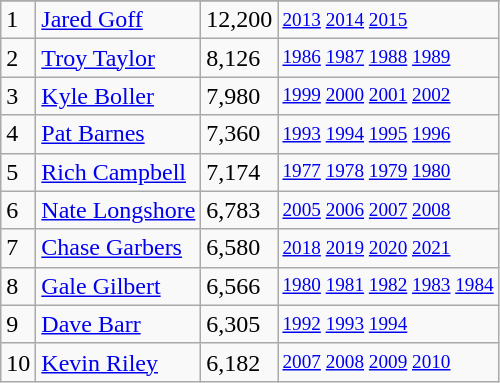<table class="wikitable">
<tr>
</tr>
<tr>
<td>1</td>
<td><a href='#'>Jared Goff</a></td>
<td>12,200</td>
<td style="font-size:80%;"><a href='#'>2013</a> <a href='#'>2014</a> <a href='#'>2015</a></td>
</tr>
<tr>
<td>2</td>
<td><a href='#'>Troy Taylor</a></td>
<td>8,126</td>
<td style="font-size:80%;"><a href='#'>1986</a> <a href='#'>1987</a> <a href='#'>1988</a> <a href='#'>1989</a></td>
</tr>
<tr>
<td>3</td>
<td><a href='#'>Kyle Boller</a></td>
<td>7,980</td>
<td style="font-size:80%;"><a href='#'>1999</a> <a href='#'>2000</a> <a href='#'>2001</a> <a href='#'>2002</a></td>
</tr>
<tr>
<td>4</td>
<td><a href='#'>Pat Barnes</a></td>
<td>7,360</td>
<td style="font-size:80%;"><a href='#'>1993</a> <a href='#'>1994</a> <a href='#'>1995</a> <a href='#'>1996</a></td>
</tr>
<tr>
<td>5</td>
<td><a href='#'>Rich Campbell</a></td>
<td>7,174</td>
<td style="font-size:80%;"><a href='#'>1977</a> <a href='#'>1978</a> <a href='#'>1979</a> <a href='#'>1980</a></td>
</tr>
<tr>
<td>6</td>
<td><a href='#'>Nate Longshore</a></td>
<td>6,783</td>
<td style="font-size:80%;"><a href='#'>2005</a> <a href='#'>2006</a> <a href='#'>2007</a> <a href='#'>2008</a></td>
</tr>
<tr>
<td>7</td>
<td><a href='#'>Chase Garbers</a></td>
<td>6,580</td>
<td style="font-size:80%;"><a href='#'>2018</a> <a href='#'>2019</a> <a href='#'>2020</a> <a href='#'>2021</a></td>
</tr>
<tr>
<td>8</td>
<td><a href='#'>Gale Gilbert</a></td>
<td>6,566</td>
<td style="font-size:80%;"><a href='#'>1980</a> <a href='#'>1981</a> <a href='#'>1982</a> <a href='#'>1983</a> <a href='#'>1984</a></td>
</tr>
<tr>
<td>9</td>
<td><a href='#'>Dave Barr</a></td>
<td>6,305</td>
<td style="font-size:80%;"><a href='#'>1992</a> <a href='#'>1993</a> <a href='#'>1994</a></td>
</tr>
<tr>
<td>10</td>
<td><a href='#'>Kevin Riley</a></td>
<td>6,182</td>
<td style="font-size:80%;"><a href='#'>2007</a> <a href='#'>2008</a> <a href='#'>2009</a> <a href='#'>2010</a></td>
</tr>
</table>
